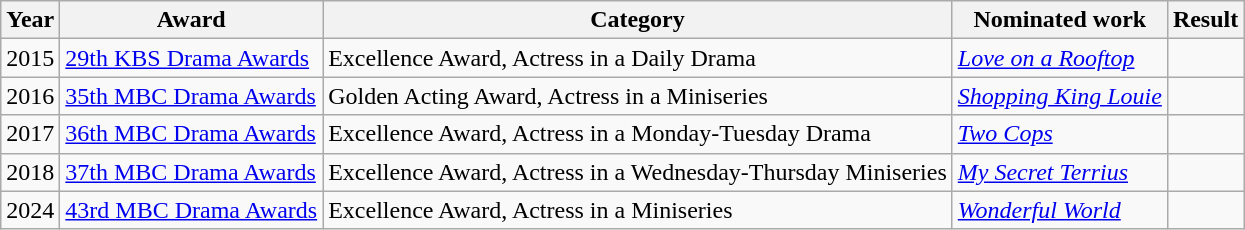<table class="wikitable">
<tr>
<th>Year</th>
<th>Award</th>
<th>Category</th>
<th>Nominated work</th>
<th>Result</th>
</tr>
<tr>
<td>2015</td>
<td><a href='#'>29th KBS Drama Awards</a></td>
<td>Excellence Award, Actress in a Daily Drama</td>
<td><em><a href='#'>Love on a Rooftop</a></em></td>
<td></td>
</tr>
<tr>
<td>2016</td>
<td><a href='#'>35th MBC Drama Awards</a></td>
<td>Golden Acting Award, Actress in a Miniseries</td>
<td><em><a href='#'>Shopping King Louie</a></em></td>
<td></td>
</tr>
<tr>
<td>2017</td>
<td><a href='#'>36th MBC Drama Awards</a></td>
<td>Excellence Award, Actress in a Monday-Tuesday Drama</td>
<td><em><a href='#'>Two Cops</a></em></td>
<td></td>
</tr>
<tr>
<td>2018</td>
<td><a href='#'>37th MBC Drama Awards</a></td>
<td>Excellence Award, Actress in a Wednesday-Thursday Miniseries</td>
<td><em><a href='#'>My Secret Terrius</a></em></td>
<td></td>
</tr>
<tr>
<td>2024</td>
<td><a href='#'>43rd MBC Drama Awards</a></td>
<td>Excellence Award, Actress in a Miniseries</td>
<td><em><a href='#'>Wonderful World</a></em></td>
<td></td>
</tr>
</table>
